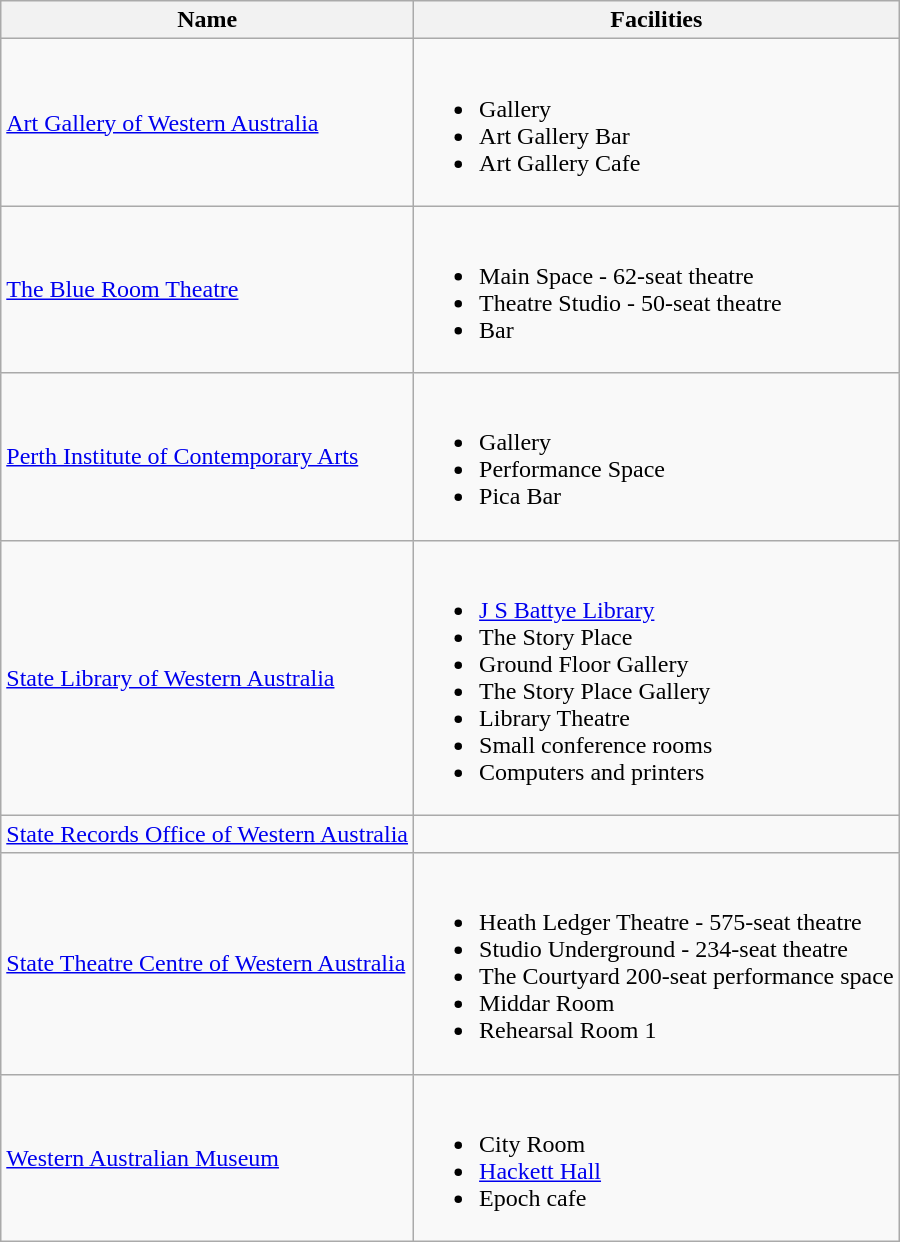<table class="wikitable">
<tr>
<th>Name</th>
<th>Facilities</th>
</tr>
<tr>
<td><a href='#'>Art Gallery of Western Australia</a></td>
<td><br><ul><li>Gallery</li><li>Art Gallery Bar</li><li>Art Gallery Cafe</li></ul></td>
</tr>
<tr>
<td><a href='#'>The Blue Room Theatre</a></td>
<td><br><ul><li>Main Space - 62-seat theatre</li><li>Theatre Studio - 50-seat theatre</li><li>Bar</li></ul></td>
</tr>
<tr>
<td><a href='#'>Perth Institute of Contemporary Arts</a></td>
<td><br><ul><li>Gallery</li><li>Performance Space</li><li>Pica Bar</li></ul></td>
</tr>
<tr>
<td><a href='#'>State Library of Western Australia</a></td>
<td><br><ul><li><a href='#'>J S Battye Library</a></li><li>The Story Place</li><li>Ground Floor Gallery</li><li>The Story Place Gallery</li><li>Library Theatre</li><li>Small conference rooms</li><li>Computers and printers</li></ul></td>
</tr>
<tr>
<td><a href='#'>State Records Office of Western Australia</a></td>
<td></td>
</tr>
<tr>
<td><a href='#'>State Theatre Centre of Western Australia</a></td>
<td><br><ul><li>Heath Ledger Theatre - 575-seat theatre</li><li>Studio Underground - 234-seat theatre</li><li>The Courtyard 200-seat performance space</li><li>Middar Room</li><li>Rehearsal Room 1</li></ul></td>
</tr>
<tr>
<td><a href='#'>Western Australian Museum</a></td>
<td><br><ul><li>City Room</li><li><a href='#'>Hackett Hall</a></li><li>Epoch cafe</li></ul></td>
</tr>
</table>
